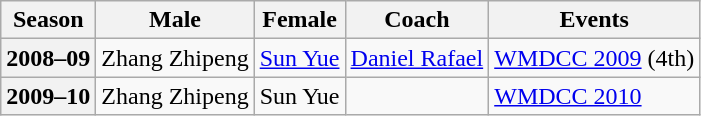<table class="wikitable">
<tr>
<th scope="col">Season</th>
<th scope="col">Male</th>
<th scope="col">Female</th>
<th scope="col">Coach</th>
<th scope="col">Events</th>
</tr>
<tr>
<th scope="row">2008–09</th>
<td>Zhang Zhipeng</td>
<td><a href='#'>Sun Yue</a></td>
<td><a href='#'>Daniel Rafael</a></td>
<td><a href='#'>WMDCC 2009</a> (4th)</td>
</tr>
<tr>
<th scope="row">2009–10</th>
<td>Zhang Zhipeng</td>
<td>Sun Yue</td>
<td></td>
<td><a href='#'>WMDCC 2010</a> </td>
</tr>
</table>
